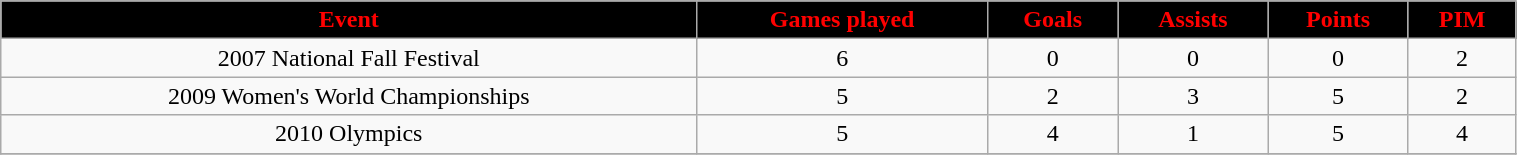<table class="wikitable" width="80%">
<tr align="center"  style="background:black;color:red;">
<td><strong>Event</strong></td>
<td><strong>Games played</strong></td>
<td><strong>Goals</strong></td>
<td><strong>Assists</strong></td>
<td><strong>Points</strong></td>
<td><strong>PIM</strong></td>
</tr>
<tr align="center" bgcolor="">
<td>2007 National Fall Festival</td>
<td>6</td>
<td>0</td>
<td>0</td>
<td>0</td>
<td>2</td>
</tr>
<tr align="center" bgcolor="">
<td>2009 Women's World Championships</td>
<td>5</td>
<td>2</td>
<td>3</td>
<td>5</td>
<td>2</td>
</tr>
<tr align="center" bgcolor="">
<td>2010 Olympics</td>
<td>5</td>
<td>4</td>
<td>1</td>
<td>5</td>
<td>4</td>
</tr>
<tr align="center" bgcolor="">
</tr>
</table>
